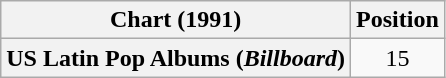<table class="wikitable plainrowheaders" style="text-align:center">
<tr>
<th>Chart (1991)</th>
<th>Position</th>
</tr>
<tr>
<th scope="row" style="text-align:left;">US Latin Pop Albums (<em>Billboard</em>)</th>
<td style="text-align:center;">15</td>
</tr>
</table>
